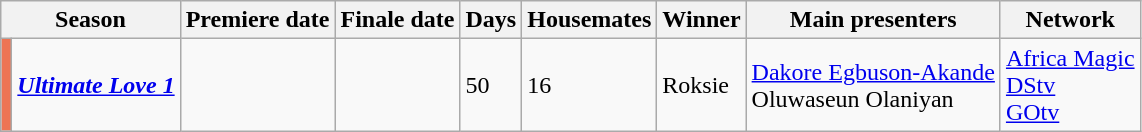<table class="wikitable" style="text-align:left;">
<tr>
<th colspan=2>Season</th>
<th>Premiere date</th>
<th>Finale date</th>
<th>Days</th>
<th>Housemates</th>
<th>Winner</th>
<th>Main presenters</th>
<th>Network</th>
</tr>
<tr>
<td style="background-color:#ED7454;"></td>
<td><strong><em><a href='#'>Ultimate Love 1</a></em></strong></td>
<td></td>
<td></td>
<td>50</td>
<td>16</td>
<td>Roksie</td>
<td><a href='#'>Dakore Egbuson-Akande</a><br>Oluwaseun Olaniyan</td>
<td><a href='#'>Africa Magic</a><br><a href='#'>DStv</a><br><a href='#'>GOtv</a></td>
</tr>
</table>
